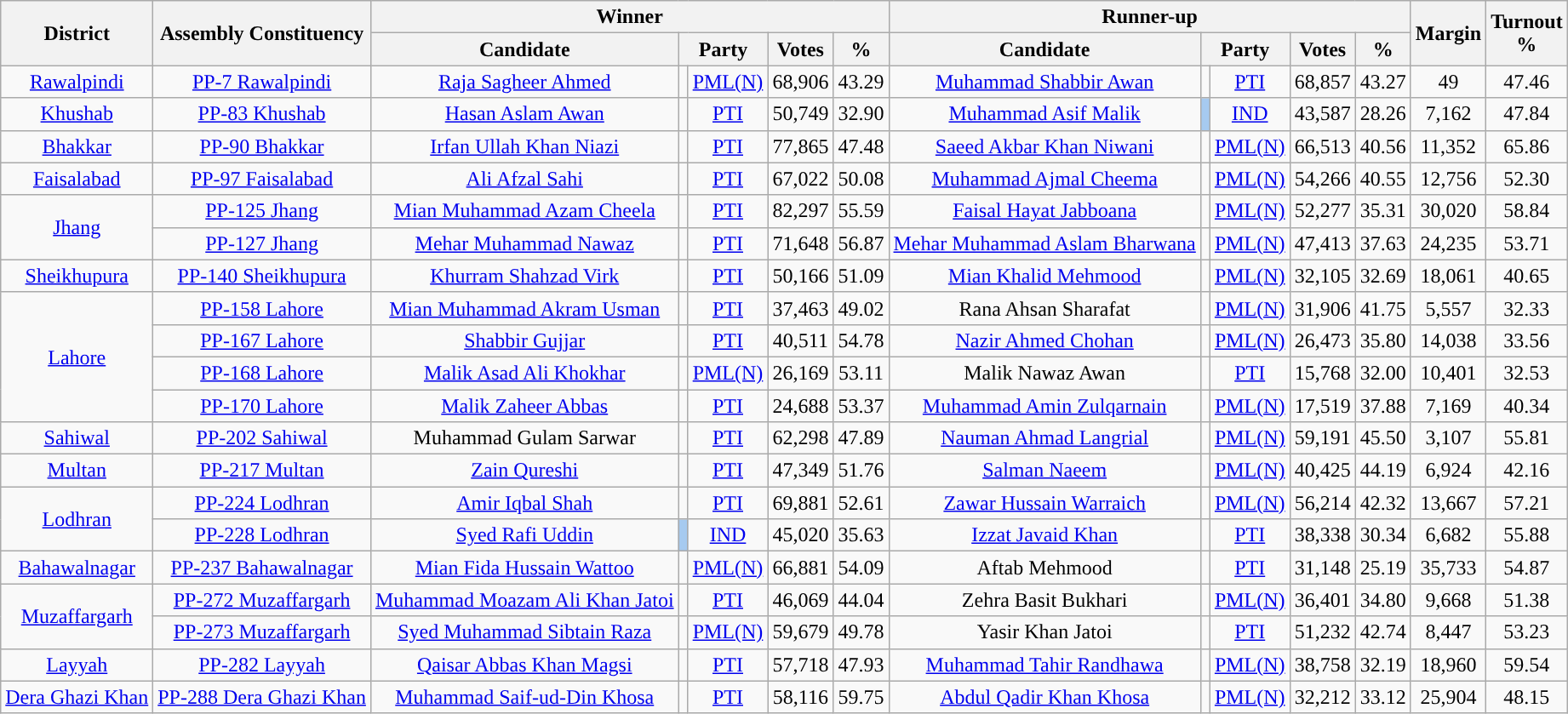<table class="wikitable sortable static-row-numbers" style="text-align:center">
<tr>
<th rowspan="2">District</th>
<th rowspan="2">Assembly Constituency</th>
<th colspan="5">Winner</th>
<th colspan="5">Runner-up</th>
<th rowspan="2">Margin</th>
<th rowspan="2">Turnout<br>%</th>
</tr>
<tr>
<th>Candidate</th>
<th colspan="2">Party</th>
<th>Votes</th>
<th>%</th>
<th>Candidate</th>
<th colspan="2">Party</th>
<th>Votes</th>
<th>%</th>
</tr>
<tr>
<td><a href='#'>Rawalpindi</a></td>
<td><a href='#'>PP-7 Rawalpindi</a></td>
<td><a href='#'>Raja Sagheer Ahmed</a></td>
<td></td>
<td><a href='#'>PML(N)</a></td>
<td>68,906</td>
<td>43.29</td>
<td><a href='#'>Muhammad Shabbir Awan</a></td>
<td></td>
<td><a href='#'>PTI</a></td>
<td>68,857</td>
<td>43.27</td>
<td>49</td>
<td>47.46</td>
</tr>
<tr>
<td><a href='#'>Khushab</a></td>
<td><a href='#'>PP-83 Khushab</a></td>
<td><a href='#'>Hasan Aslam Awan</a></td>
<td></td>
<td><a href='#'>PTI</a></td>
<td>50,749</td>
<td>32.90</td>
<td><a href='#'>Muhammad Asif Malik</a></td>
<td bgcolor="#a6caf0"></td>
<td><a href='#'>IND</a></td>
<td>43,587</td>
<td>28.26</td>
<td>7,162</td>
<td>47.84</td>
</tr>
<tr>
<td><a href='#'>Bhakkar</a></td>
<td><a href='#'>PP-90 Bhakkar</a></td>
<td><a href='#'>Irfan Ullah Khan Niazi</a></td>
<td></td>
<td><a href='#'>PTI</a></td>
<td>77,865</td>
<td>47.48</td>
<td><a href='#'>Saeed Akbar Khan Niwani</a></td>
<td></td>
<td><a href='#'>PML(N)</a></td>
<td>66,513</td>
<td>40.56</td>
<td>11,352</td>
<td>65.86</td>
</tr>
<tr>
<td><a href='#'>Faisalabad</a></td>
<td><a href='#'>PP-97 Faisalabad</a></td>
<td><a href='#'>Ali Afzal Sahi</a></td>
<td></td>
<td><a href='#'>PTI</a></td>
<td>67,022</td>
<td>50.08</td>
<td><a href='#'>Muhammad Ajmal Cheema</a></td>
<td></td>
<td><a href='#'>PML(N)</a></td>
<td>54,266</td>
<td>40.55</td>
<td>12,756</td>
<td>52.30</td>
</tr>
<tr>
<td rowspan="2"><a href='#'>Jhang</a></td>
<td><a href='#'>PP-125 Jhang</a></td>
<td><a href='#'>Mian Muhammad Azam Cheela</a></td>
<td></td>
<td><a href='#'>PTI</a></td>
<td>82,297</td>
<td>55.59</td>
<td><a href='#'>Faisal Hayat Jabboana</a></td>
<td></td>
<td><a href='#'>PML(N)</a></td>
<td>52,277</td>
<td>35.31</td>
<td>30,020</td>
<td>58.84</td>
</tr>
<tr>
<td><a href='#'>PP-127 Jhang</a></td>
<td><a href='#'>Mehar Muhammad Nawaz</a></td>
<td></td>
<td><a href='#'>PTI</a></td>
<td>71,648</td>
<td>56.87</td>
<td><a href='#'>Mehar Muhammad Aslam Bharwana</a></td>
<td></td>
<td><a href='#'>PML(N)</a></td>
<td>47,413</td>
<td>37.63</td>
<td>24,235</td>
<td>53.71</td>
</tr>
<tr>
<td><a href='#'>Sheikhupura</a></td>
<td><a href='#'>PP-140 Sheikhupura</a></td>
<td><a href='#'>Khurram Shahzad Virk</a></td>
<td></td>
<td><a href='#'>PTI</a></td>
<td>50,166</td>
<td>51.09</td>
<td><a href='#'>Mian Khalid Mehmood</a></td>
<td></td>
<td><a href='#'>PML(N)</a></td>
<td>32,105</td>
<td>32.69</td>
<td>18,061</td>
<td>40.65</td>
</tr>
<tr>
<td rowspan="4"><a href='#'>Lahore</a></td>
<td><a href='#'>PP-158 Lahore</a></td>
<td><a href='#'>Mian Muhammad Akram Usman</a></td>
<td></td>
<td><a href='#'>PTI</a></td>
<td>37,463</td>
<td>49.02</td>
<td>Rana Ahsan Sharafat</td>
<td></td>
<td><a href='#'>PML(N)</a></td>
<td>31,906</td>
<td>41.75</td>
<td>5,557</td>
<td>32.33</td>
</tr>
<tr>
<td><a href='#'>PP-167 Lahore</a></td>
<td><a href='#'>Shabbir Gujjar</a></td>
<td></td>
<td><a href='#'>PTI</a></td>
<td>40,511</td>
<td>54.78</td>
<td><a href='#'>Nazir Ahmed Chohan</a></td>
<td></td>
<td><a href='#'>PML(N)</a></td>
<td>26,473</td>
<td>35.80</td>
<td>14,038</td>
<td>33.56</td>
</tr>
<tr>
<td><a href='#'>PP-168 Lahore</a></td>
<td><a href='#'>Malik Asad Ali Khokhar</a></td>
<td></td>
<td><a href='#'>PML(N)</a></td>
<td>26,169</td>
<td>53.11</td>
<td>Malik Nawaz Awan</td>
<td></td>
<td><a href='#'>PTI</a></td>
<td>15,768</td>
<td>32.00</td>
<td>10,401</td>
<td>32.53</td>
</tr>
<tr>
<td><a href='#'>PP-170 Lahore</a></td>
<td><a href='#'>Malik Zaheer Abbas</a></td>
<td></td>
<td><a href='#'>PTI</a></td>
<td>24,688</td>
<td>53.37</td>
<td><a href='#'>Muhammad Amin Zulqarnain</a></td>
<td></td>
<td><a href='#'>PML(N)</a></td>
<td>17,519</td>
<td>37.88</td>
<td>7,169</td>
<td>40.34</td>
</tr>
<tr>
<td><a href='#'>Sahiwal</a></td>
<td><a href='#'>PP-202 Sahiwal</a></td>
<td>Muhammad Gulam Sarwar</td>
<td></td>
<td><a href='#'>PTI</a></td>
<td>62,298</td>
<td>47.89</td>
<td><a href='#'>Nauman Ahmad Langrial</a></td>
<td></td>
<td><a href='#'>PML(N)</a></td>
<td>59,191</td>
<td>45.50</td>
<td>3,107</td>
<td>55.81</td>
</tr>
<tr>
<td><a href='#'>Multan</a></td>
<td><a href='#'>PP-217 Multan</a></td>
<td><a href='#'>Zain Qureshi</a></td>
<td></td>
<td><a href='#'>PTI</a></td>
<td>47,349</td>
<td>51.76</td>
<td><a href='#'>Salman Naeem</a></td>
<td></td>
<td><a href='#'>PML(N)</a></td>
<td>40,425</td>
<td>44.19</td>
<td>6,924</td>
<td>42.16</td>
</tr>
<tr>
<td rowspan="2"><a href='#'>Lodhran</a></td>
<td><a href='#'>PP-224 Lodhran</a></td>
<td><a href='#'>Amir Iqbal Shah</a></td>
<td></td>
<td><a href='#'>PTI</a></td>
<td>69,881</td>
<td>52.61</td>
<td><a href='#'>Zawar Hussain Warraich</a></td>
<td></td>
<td><a href='#'>PML(N)</a></td>
<td>56,214</td>
<td>42.32</td>
<td>13,667</td>
<td>57.21</td>
</tr>
<tr>
<td><a href='#'>PP-228 Lodhran</a></td>
<td><a href='#'>Syed Rafi Uddin</a></td>
<td bgcolor="#a6caf0"></td>
<td><a href='#'>IND</a></td>
<td>45,020</td>
<td>35.63</td>
<td><a href='#'>Izzat Javaid Khan</a></td>
<td></td>
<td><a href='#'>PTI</a></td>
<td>38,338</td>
<td>30.34</td>
<td>6,682</td>
<td>55.88</td>
</tr>
<tr>
<td><a href='#'>Bahawalnagar</a></td>
<td><a href='#'>PP-237 Bahawalnagar</a></td>
<td><a href='#'>Mian Fida Hussain Wattoo</a></td>
<td></td>
<td><a href='#'>PML(N)</a></td>
<td>66,881</td>
<td>54.09</td>
<td>Aftab Mehmood</td>
<td></td>
<td><a href='#'>PTI</a></td>
<td>31,148</td>
<td>25.19</td>
<td>35,733</td>
<td>54.87</td>
</tr>
<tr>
<td rowspan="2"><a href='#'>Muzaffargarh</a></td>
<td><a href='#'>PP-272 Muzaffargarh</a></td>
<td><a href='#'>Muhammad Moazam Ali Khan Jatoi</a></td>
<td></td>
<td><a href='#'>PTI</a></td>
<td>46,069</td>
<td>44.04</td>
<td>Zehra Basit Bukhari</td>
<td></td>
<td><a href='#'>PML(N)</a></td>
<td>36,401</td>
<td>34.80</td>
<td>9,668</td>
<td>51.38</td>
</tr>
<tr>
<td><a href='#'>PP-273 Muzaffargarh</a></td>
<td><a href='#'>Syed Muhammad Sibtain Raza</a></td>
<td></td>
<td><a href='#'>PML(N)</a></td>
<td>59,679</td>
<td>49.78</td>
<td>Yasir Khan Jatoi</td>
<td></td>
<td><a href='#'>PTI</a></td>
<td>51,232</td>
<td>42.74</td>
<td>8,447</td>
<td>53.23</td>
</tr>
<tr>
<td><a href='#'>Layyah</a></td>
<td><a href='#'>PP-282 Layyah</a></td>
<td><a href='#'>Qaisar Abbas Khan Magsi</a></td>
<td></td>
<td><a href='#'>PTI</a></td>
<td>57,718</td>
<td>47.93</td>
<td><a href='#'>Muhammad Tahir Randhawa</a></td>
<td></td>
<td><a href='#'>PML(N)</a></td>
<td>38,758</td>
<td>32.19</td>
<td>18,960</td>
<td>59.54</td>
</tr>
<tr>
<td><a href='#'>Dera Ghazi Khan</a></td>
<td><a href='#'>PP-288 Dera Ghazi Khan</a></td>
<td><a href='#'>Muhammad Saif-ud-Din Khosa</a></td>
<td></td>
<td><a href='#'>PTI</a></td>
<td>58,116</td>
<td>59.75</td>
<td><a href='#'>Abdul Qadir Khan Khosa</a></td>
<td></td>
<td><a href='#'>PML(N)</a></td>
<td>32,212</td>
<td>33.12</td>
<td>25,904</td>
<td>48.15</td>
</tr>
</table>
